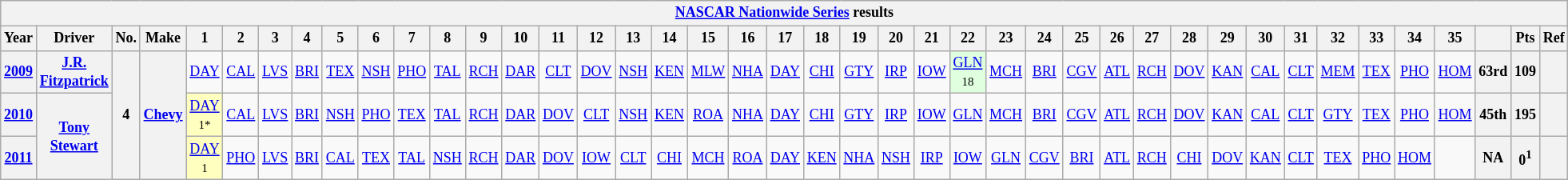<table class="wikitable" style="text-align:center; font-size:75%">
<tr>
<th colspan=42><a href='#'>NASCAR Nationwide Series</a> results</th>
</tr>
<tr>
<th>Year</th>
<th>Driver</th>
<th>No.</th>
<th>Make</th>
<th>1</th>
<th>2</th>
<th>3</th>
<th>4</th>
<th>5</th>
<th>6</th>
<th>7</th>
<th>8</th>
<th>9</th>
<th>10</th>
<th>11</th>
<th>12</th>
<th>13</th>
<th>14</th>
<th>15</th>
<th>16</th>
<th>17</th>
<th>18</th>
<th>19</th>
<th>20</th>
<th>21</th>
<th>22</th>
<th>23</th>
<th>24</th>
<th>25</th>
<th>26</th>
<th>27</th>
<th>28</th>
<th>29</th>
<th>30</th>
<th>31</th>
<th>32</th>
<th>33</th>
<th>34</th>
<th>35</th>
<th></th>
<th>Pts</th>
<th>Ref</th>
</tr>
<tr>
<th><a href='#'>2009</a></th>
<th><a href='#'>J.R. Fitzpatrick</a></th>
<th rowspan=3>4</th>
<th rowspan=3><a href='#'>Chevy</a></th>
<td><a href='#'>DAY</a></td>
<td><a href='#'>CAL</a></td>
<td><a href='#'>LVS</a></td>
<td><a href='#'>BRI</a></td>
<td><a href='#'>TEX</a></td>
<td><a href='#'>NSH</a></td>
<td><a href='#'>PHO</a></td>
<td><a href='#'>TAL</a></td>
<td><a href='#'>RCH</a></td>
<td><a href='#'>DAR</a></td>
<td><a href='#'>CLT</a></td>
<td><a href='#'>DOV</a></td>
<td><a href='#'>NSH</a></td>
<td><a href='#'>KEN</a></td>
<td><a href='#'>MLW</a></td>
<td><a href='#'>NHA</a></td>
<td><a href='#'>DAY</a></td>
<td><a href='#'>CHI</a></td>
<td><a href='#'>GTY</a></td>
<td><a href='#'>IRP</a></td>
<td><a href='#'>IOW</a></td>
<td style="background:#DFFFDF;"><a href='#'>GLN</a><br><small>18</small></td>
<td><a href='#'>MCH</a></td>
<td><a href='#'>BRI</a></td>
<td><a href='#'>CGV</a></td>
<td><a href='#'>ATL</a></td>
<td><a href='#'>RCH</a></td>
<td><a href='#'>DOV</a></td>
<td><a href='#'>KAN</a></td>
<td><a href='#'>CAL</a></td>
<td><a href='#'>CLT</a></td>
<td><a href='#'>MEM</a></td>
<td><a href='#'>TEX</a></td>
<td><a href='#'>PHO</a></td>
<td><a href='#'>HOM</a></td>
<th>63rd</th>
<th>109</th>
<th></th>
</tr>
<tr>
<th><a href='#'>2010</a></th>
<th rowspan=2><a href='#'>Tony Stewart</a></th>
<td style="background:#FFFFBF;"><a href='#'>DAY</a><br><small>1*</small></td>
<td><a href='#'>CAL</a></td>
<td><a href='#'>LVS</a></td>
<td><a href='#'>BRI</a></td>
<td><a href='#'>NSH</a></td>
<td><a href='#'>PHO</a></td>
<td><a href='#'>TEX</a></td>
<td><a href='#'>TAL</a></td>
<td><a href='#'>RCH</a></td>
<td><a href='#'>DAR</a></td>
<td><a href='#'>DOV</a></td>
<td><a href='#'>CLT</a></td>
<td><a href='#'>NSH</a></td>
<td><a href='#'>KEN</a></td>
<td><a href='#'>ROA</a></td>
<td><a href='#'>NHA</a></td>
<td><a href='#'>DAY</a></td>
<td><a href='#'>CHI</a></td>
<td><a href='#'>GTY</a></td>
<td><a href='#'>IRP</a></td>
<td><a href='#'>IOW</a></td>
<td><a href='#'>GLN</a></td>
<td><a href='#'>MCH</a></td>
<td><a href='#'>BRI</a></td>
<td><a href='#'>CGV</a></td>
<td><a href='#'>ATL</a></td>
<td><a href='#'>RCH</a></td>
<td><a href='#'>DOV</a></td>
<td><a href='#'>KAN</a></td>
<td><a href='#'>CAL</a></td>
<td><a href='#'>CLT</a></td>
<td><a href='#'>GTY</a></td>
<td><a href='#'>TEX</a></td>
<td><a href='#'>PHO</a></td>
<td><a href='#'>HOM</a></td>
<th>45th</th>
<th>195</th>
<th></th>
</tr>
<tr>
<th><a href='#'>2011</a></th>
<td style="background:#FFFFBF;"><a href='#'>DAY</a><br><small>1</small></td>
<td><a href='#'>PHO</a></td>
<td><a href='#'>LVS</a></td>
<td><a href='#'>BRI</a></td>
<td><a href='#'>CAL</a></td>
<td><a href='#'>TEX</a></td>
<td><a href='#'>TAL</a></td>
<td><a href='#'>NSH</a></td>
<td><a href='#'>RCH</a></td>
<td><a href='#'>DAR</a></td>
<td><a href='#'>DOV</a></td>
<td><a href='#'>IOW</a></td>
<td><a href='#'>CLT</a></td>
<td><a href='#'>CHI</a></td>
<td><a href='#'>MCH</a></td>
<td><a href='#'>ROA</a></td>
<td><a href='#'>DAY</a></td>
<td><a href='#'>KEN</a></td>
<td><a href='#'>NHA</a></td>
<td><a href='#'>NSH</a></td>
<td><a href='#'>IRP</a></td>
<td><a href='#'>IOW</a></td>
<td><a href='#'>GLN</a></td>
<td><a href='#'>CGV</a></td>
<td><a href='#'>BRI</a></td>
<td><a href='#'>ATL</a></td>
<td><a href='#'>RCH</a></td>
<td><a href='#'>CHI</a></td>
<td><a href='#'>DOV</a></td>
<td><a href='#'>KAN</a></td>
<td><a href='#'>CLT</a></td>
<td><a href='#'>TEX</a></td>
<td><a href='#'>PHO</a></td>
<td><a href='#'>HOM</a></td>
<td></td>
<th>NA</th>
<th>0<sup>1</sup></th>
<th></th>
</tr>
</table>
